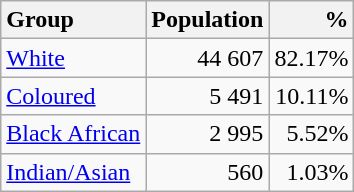<table class="wikitable" style="text-align: right">
<tr>
<th style="text-align:left;">Group</th>
<th style="text-align:right;">Population</th>
<th style="text-align:right;">%</th>
</tr>
<tr>
<td align=left><a href='#'>White</a></td>
<td>44 607</td>
<td>82.17%</td>
</tr>
<tr>
<td align=left><a href='#'>Coloured</a></td>
<td>5 491</td>
<td>10.11%</td>
</tr>
<tr>
<td align=left><a href='#'>Black African</a></td>
<td>2 995</td>
<td>5.52%</td>
</tr>
<tr>
<td align=left><a href='#'>Indian/Asian</a></td>
<td>560</td>
<td>1.03%</td>
</tr>
</table>
